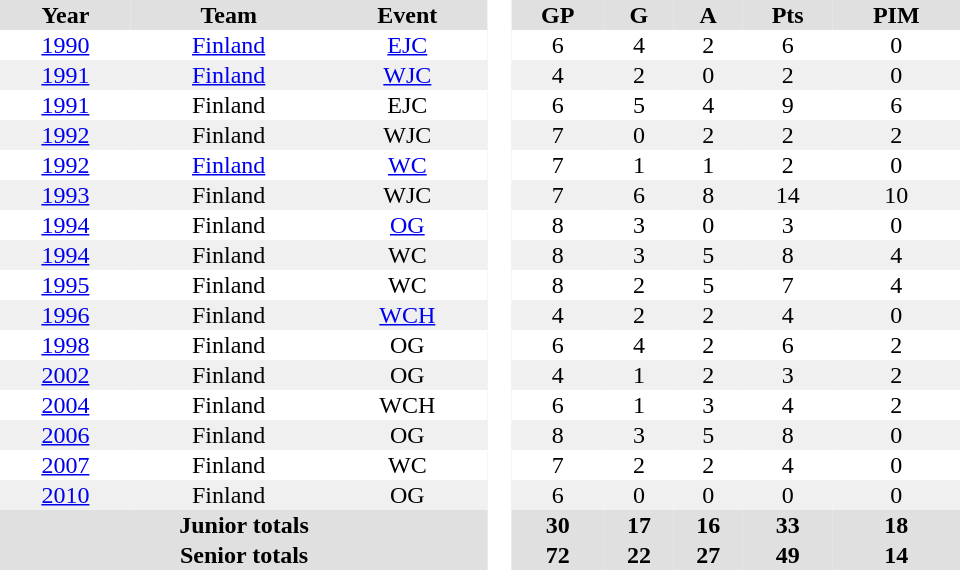<table border="0" cellpadding="1" cellspacing="0" style="text-align:center; width:40em">
<tr align="center" bgcolor="#e0e0e0">
<th>Year</th>
<th>Team</th>
<th>Event</th>
<th rowspan="99" bgcolor="#ffffff"> </th>
<th>GP</th>
<th>G</th>
<th>A</th>
<th>Pts</th>
<th>PIM</th>
</tr>
<tr>
<td><a href='#'>1990</a></td>
<td><a href='#'>Finland</a></td>
<td><a href='#'>EJC</a></td>
<td>6</td>
<td>4</td>
<td>2</td>
<td>6</td>
<td>0</td>
</tr>
<tr bgcolor="#f0f0f0">
<td><a href='#'>1991</a></td>
<td><a href='#'>Finland</a></td>
<td><a href='#'>WJC</a></td>
<td>4</td>
<td>2</td>
<td>0</td>
<td>2</td>
<td>0</td>
</tr>
<tr>
<td><a href='#'>1991</a></td>
<td>Finland</td>
<td>EJC</td>
<td>6</td>
<td>5</td>
<td>4</td>
<td>9</td>
<td>6</td>
</tr>
<tr bgcolor="#f0f0f0">
<td><a href='#'>1992</a></td>
<td>Finland</td>
<td>WJC</td>
<td>7</td>
<td>0</td>
<td>2</td>
<td>2</td>
<td>2</td>
</tr>
<tr>
<td><a href='#'>1992</a></td>
<td><a href='#'>Finland</a></td>
<td><a href='#'>WC</a></td>
<td>7</td>
<td>1</td>
<td>1</td>
<td>2</td>
<td>0</td>
</tr>
<tr bgcolor="#f0f0f0">
<td><a href='#'>1993</a></td>
<td>Finland</td>
<td>WJC</td>
<td>7</td>
<td>6</td>
<td>8</td>
<td>14</td>
<td>10</td>
</tr>
<tr>
<td><a href='#'>1994</a></td>
<td>Finland</td>
<td><a href='#'>OG</a></td>
<td>8</td>
<td>3</td>
<td>0</td>
<td>3</td>
<td>0</td>
</tr>
<tr bgcolor="#f0f0f0">
<td><a href='#'>1994</a></td>
<td>Finland</td>
<td>WC</td>
<td>8</td>
<td>3</td>
<td>5</td>
<td>8</td>
<td>4</td>
</tr>
<tr>
<td><a href='#'>1995</a></td>
<td>Finland</td>
<td>WC</td>
<td>8</td>
<td>2</td>
<td>5</td>
<td>7</td>
<td>4</td>
</tr>
<tr bgcolor="#f0f0f0">
<td><a href='#'>1996</a></td>
<td>Finland</td>
<td><a href='#'>WCH</a></td>
<td>4</td>
<td>2</td>
<td>2</td>
<td>4</td>
<td>0</td>
</tr>
<tr>
<td><a href='#'>1998</a></td>
<td>Finland</td>
<td>OG</td>
<td>6</td>
<td>4</td>
<td>2</td>
<td>6</td>
<td>2</td>
</tr>
<tr bgcolor="#f0f0f0">
<td><a href='#'>2002</a></td>
<td>Finland</td>
<td>OG</td>
<td>4</td>
<td>1</td>
<td>2</td>
<td>3</td>
<td>2</td>
</tr>
<tr>
<td><a href='#'>2004</a></td>
<td>Finland</td>
<td>WCH</td>
<td>6</td>
<td>1</td>
<td>3</td>
<td>4</td>
<td>2</td>
</tr>
<tr bgcolor="#f0f0f0">
<td><a href='#'>2006</a></td>
<td>Finland</td>
<td>OG</td>
<td>8</td>
<td>3</td>
<td>5</td>
<td>8</td>
<td>0</td>
</tr>
<tr>
<td><a href='#'>2007</a></td>
<td>Finland</td>
<td>WC</td>
<td>7</td>
<td>2</td>
<td>2</td>
<td>4</td>
<td>0</td>
</tr>
<tr bgcolor="#f0f0f0">
<td><a href='#'>2010</a></td>
<td>Finland</td>
<td>OG</td>
<td>6</td>
<td>0</td>
<td>0</td>
<td>0</td>
<td>0</td>
</tr>
<tr bgcolor="#e0e0e0">
<th colspan=3>Junior totals</th>
<th>30</th>
<th>17</th>
<th>16</th>
<th>33</th>
<th>18</th>
</tr>
<tr bgcolor="#e0e0e0">
<th colspan=3>Senior totals</th>
<th>72</th>
<th>22</th>
<th>27</th>
<th>49</th>
<th>14</th>
</tr>
</table>
